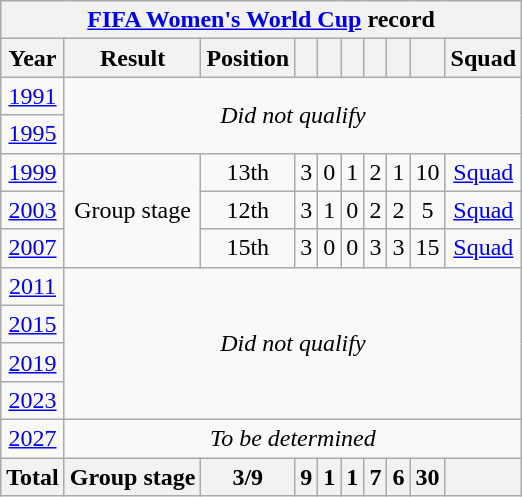<table class="wikitable" style="text-align: center;">
<tr>
<th colspan=10><a href='#'>FIFA Women's World Cup</a> record</th>
</tr>
<tr>
<th>Year</th>
<th>Result</th>
<th>Position</th>
<th></th>
<th></th>
<th></th>
<th></th>
<th></th>
<th></th>
<th>Squad</th>
</tr>
<tr>
<td> <a href='#'>1991</a></td>
<td colspan=9 rowspan=2><em>Did not qualify</em></td>
</tr>
<tr>
<td> <a href='#'>1995</a></td>
</tr>
<tr>
<td> <a href='#'>1999</a></td>
<td rowspan=3>Group stage</td>
<td>13th</td>
<td>3</td>
<td>0</td>
<td>1</td>
<td>2</td>
<td>1</td>
<td>10</td>
<td><a href='#'>Squad</a></td>
</tr>
<tr>
<td> <a href='#'>2003</a></td>
<td>12th</td>
<td>3</td>
<td>1</td>
<td>0</td>
<td>2</td>
<td>2</td>
<td>5</td>
<td><a href='#'>Squad</a></td>
</tr>
<tr>
<td> <a href='#'>2007</a></td>
<td>15th</td>
<td>3</td>
<td>0</td>
<td>0</td>
<td>3</td>
<td>3</td>
<td>15</td>
<td><a href='#'>Squad</a></td>
</tr>
<tr>
<td> <a href='#'>2011</a></td>
<td colspan=9 rowspan=4><em>Did not qualify</em></td>
</tr>
<tr>
<td> <a href='#'>2015</a></td>
</tr>
<tr>
<td> <a href='#'>2019</a></td>
</tr>
<tr>
<td> <a href='#'>2023</a></td>
</tr>
<tr>
<td> <a href='#'>2027</a></td>
<td colspan=9><em>To be determined</em></td>
</tr>
<tr>
<th>Total</th>
<th>Group stage</th>
<th>3/9</th>
<th>9</th>
<th>1</th>
<th>1</th>
<th>7</th>
<th>6</th>
<th>30</th>
<th></th>
</tr>
</table>
